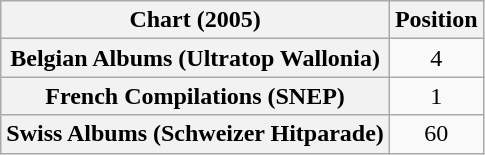<table class="wikitable sortable plainrowheaders" style="text-align:center">
<tr>
<th scope="col">Chart (2005)</th>
<th scope="col">Position</th>
</tr>
<tr>
<th scope="row">Belgian Albums (Ultratop Wallonia)</th>
<td>4</td>
</tr>
<tr>
<th scope="row">French Compilations (SNEP)</th>
<td>1</td>
</tr>
<tr>
<th scope="row">Swiss Albums (Schweizer Hitparade)</th>
<td>60</td>
</tr>
</table>
